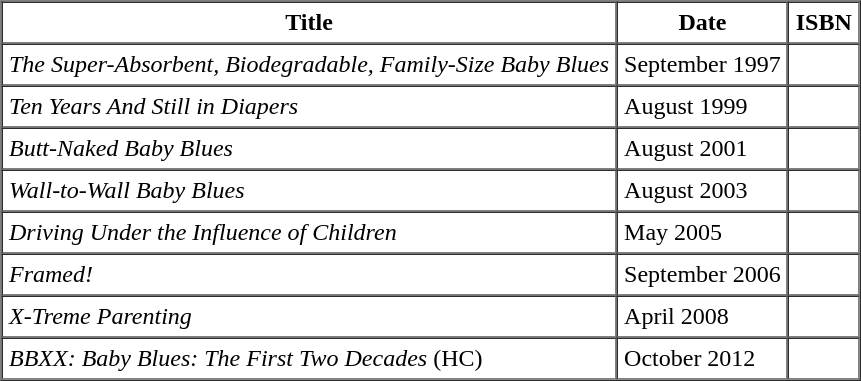<table border="1" cellpadding="4" cellspacing="0">
<tr>
<th>Title</th>
<th>Date</th>
<th>ISBN</th>
</tr>
<tr>
<td><em>The Super-Absorbent, Biodegradable, Family-Size Baby Blues</em></td>
<td>September 1997</td>
<td></td>
</tr>
<tr>
<td><em>Ten Years And Still in Diapers</em></td>
<td>August 1999</td>
<td></td>
</tr>
<tr>
<td><em>Butt-Naked Baby Blues</em></td>
<td>August 2001</td>
<td></td>
</tr>
<tr>
<td><em>Wall-to-Wall Baby Blues</em></td>
<td>August 2003</td>
<td></td>
</tr>
<tr>
<td><em>Driving Under the Influence of Children</em></td>
<td>May 2005</td>
<td></td>
</tr>
<tr>
<td><em>Framed!</em></td>
<td>September 2006</td>
<td></td>
</tr>
<tr>
<td><em>X-Treme Parenting</em></td>
<td>April 2008</td>
<td></td>
</tr>
<tr>
<td><em>BBXX: Baby Blues: The First Two Decades</em> (HC)</td>
<td>October 2012</td>
<td></td>
</tr>
</table>
